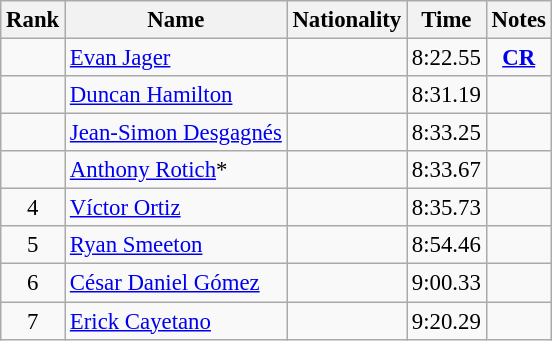<table class="wikitable sortable" style="text-align:center;font-size:95%">
<tr>
<th>Rank</th>
<th>Name</th>
<th>Nationality</th>
<th>Time</th>
<th>Notes</th>
</tr>
<tr>
<td></td>
<td align=left><a href='#'>Evan Jager</a></td>
<td align=left></td>
<td>8:22.55</td>
<td><strong><a href='#'>CR</a></strong></td>
</tr>
<tr>
<td></td>
<td align=left><a href='#'>Duncan Hamilton</a></td>
<td align=left></td>
<td>8:31.19</td>
<td></td>
</tr>
<tr>
<td></td>
<td align=left><a href='#'>Jean-Simon Desgagnés</a></td>
<td align=left></td>
<td>8:33.25</td>
<td></td>
</tr>
<tr>
<td></td>
<td align=left><a href='#'>Anthony Rotich</a>*</td>
<td align=left></td>
<td>8:33.67</td>
<td></td>
</tr>
<tr>
<td>4</td>
<td align=left><a href='#'>Víctor Ortiz</a></td>
<td align=left></td>
<td>8:35.73</td>
<td></td>
</tr>
<tr>
<td>5</td>
<td align=left><a href='#'>Ryan Smeeton</a></td>
<td align=left></td>
<td>8:54.46</td>
<td></td>
</tr>
<tr>
<td>6</td>
<td align=left><a href='#'>César Daniel Gómez</a></td>
<td align=left></td>
<td>9:00.33</td>
<td></td>
</tr>
<tr>
<td>7</td>
<td align=left><a href='#'>Erick Cayetano</a></td>
<td align=left></td>
<td>9:20.29</td>
<td></td>
</tr>
</table>
